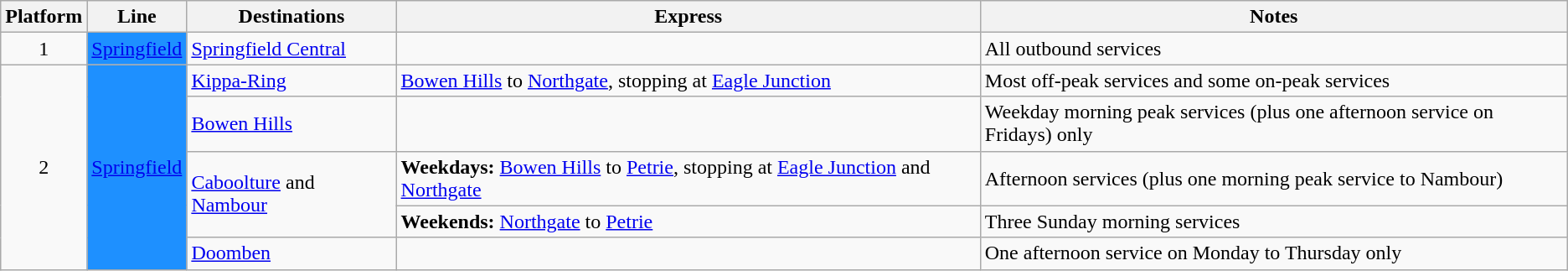<table class="wikitable" style="float: none; margin: 0.5em; ">
<tr>
<th>Platform</th>
<th>Line</th>
<th>Destinations</th>
<th>Express</th>
<th>Notes</th>
</tr>
<tr>
<td style="text-align:center;">1</td>
<td style=background:#1e90ff><a href='#'><span>Springfield</span></a></td>
<td><a href='#'>Springfield Central</a></td>
<td></td>
<td>All outbound services</td>
</tr>
<tr>
<td rowspan="5" style="text-align:center;">2</td>
<td rowspan="5" style=background:#1e90ff><a href='#'><span>Springfield</span></a></td>
<td><a href='#'>Kippa-Ring</a></td>
<td><a href='#'>Bowen Hills</a> to <a href='#'>Northgate</a>, stopping at <a href='#'>Eagle Junction</a></td>
<td>Most off-peak services and some on-peak services</td>
</tr>
<tr>
<td><a href='#'>Bowen Hills</a></td>
<td></td>
<td>Weekday morning peak services (plus one afternoon service on Fridays) only</td>
</tr>
<tr>
<td rowspan="2"><a href='#'>Caboolture</a> and <a href='#'>Nambour</a></td>
<td><strong>Weekdays:</strong> <a href='#'>Bowen Hills</a> to <a href='#'>Petrie</a>, stopping at <a href='#'>Eagle Junction</a> and <a href='#'>Northgate</a></td>
<td>Afternoon services (plus one morning peak service to Nambour)</td>
</tr>
<tr>
<td><strong>Weekends:</strong> <a href='#'>Northgate</a> to <a href='#'>Petrie</a></td>
<td>Three Sunday morning services</td>
</tr>
<tr>
<td><a href='#'>Doomben</a></td>
<td></td>
<td>One afternoon service on Monday to Thursday only</td>
</tr>
</table>
